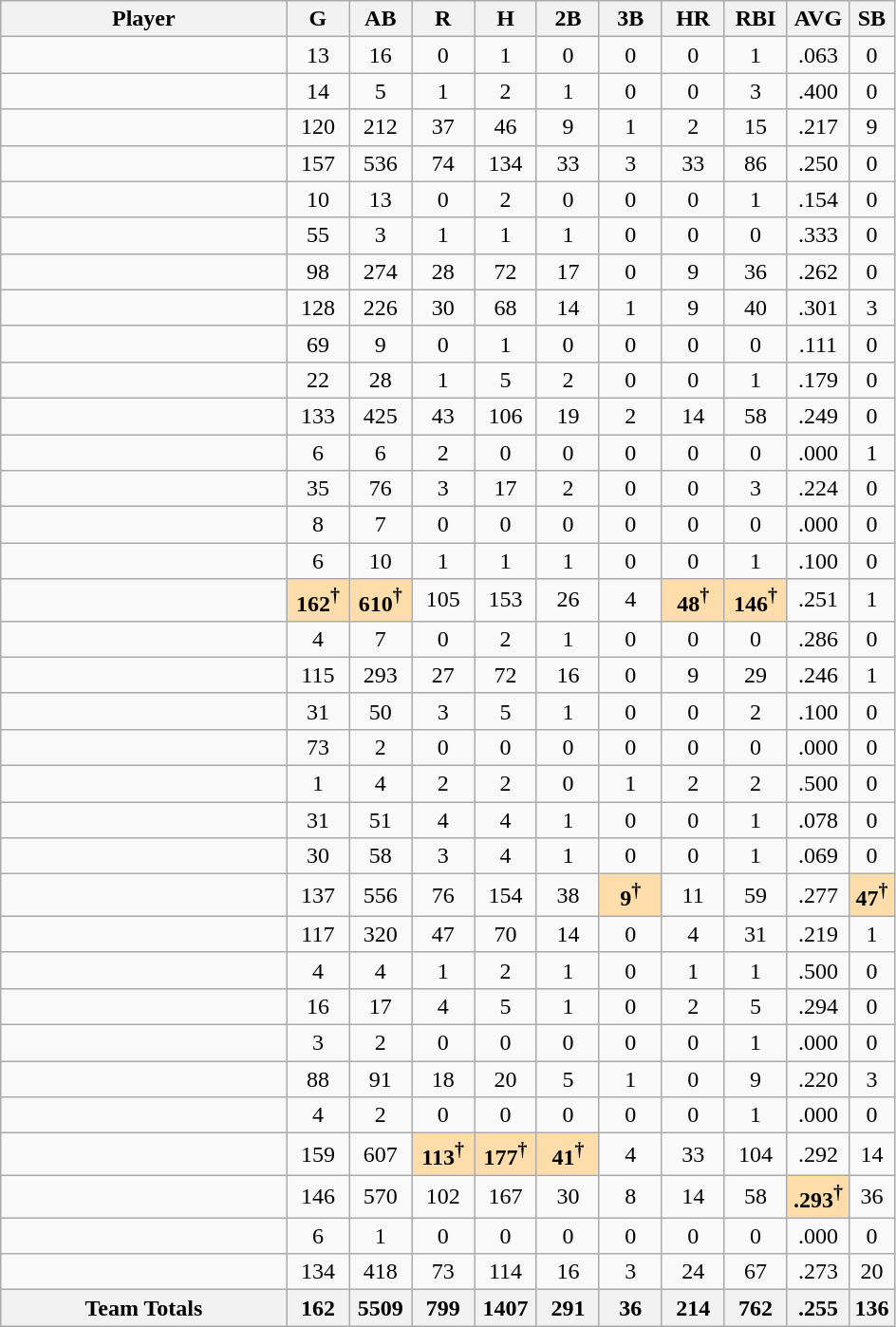<table class="wikitable " style="text-align:center">
<tr>
<th width="32%" bgcolor="#ddddff">Player</th>
<th width="7%" bgcolor="#ddddff">G</th>
<th width="7%" bgcolor="#ddddff">AB</th>
<th width="7%" bgcolor="#ddddff">R</th>
<th width="7%" bgcolor="#ddddff">H</th>
<th width="7%" bgcolor="#ddddff">2B</th>
<th width="7%" bgcolor="#ddddff">3B</th>
<th width="7%" bgcolor="#ddddff">HR</th>
<th width="7%" bgcolor="#ddddff">RBI</th>
<th width="7%" bgcolor="#ddddff">AVG</th>
<th width="7%" bgcolor="#ddddff">SB</th>
</tr>
<tr>
<td></td>
<td>13</td>
<td>16</td>
<td>0</td>
<td>1</td>
<td>0</td>
<td>0</td>
<td>0</td>
<td>1</td>
<td>.063</td>
<td>0</td>
</tr>
<tr>
<td></td>
<td>14</td>
<td>5</td>
<td>1</td>
<td>2</td>
<td>1</td>
<td>0</td>
<td>0</td>
<td>3</td>
<td>.400</td>
<td>0</td>
</tr>
<tr>
<td></td>
<td>120</td>
<td>212</td>
<td>37</td>
<td>46</td>
<td>9</td>
<td>1</td>
<td>2</td>
<td>15</td>
<td>.217</td>
<td>9</td>
</tr>
<tr>
<td></td>
<td>157</td>
<td>536</td>
<td>74</td>
<td>134</td>
<td>33</td>
<td>3</td>
<td>33</td>
<td>86</td>
<td>.250</td>
<td>0</td>
</tr>
<tr>
<td></td>
<td>10</td>
<td>13</td>
<td>0</td>
<td>2</td>
<td>0</td>
<td>0</td>
<td>0</td>
<td>1</td>
<td>.154</td>
<td>0</td>
</tr>
<tr>
<td></td>
<td>55</td>
<td>3</td>
<td>1</td>
<td>1</td>
<td>1</td>
<td>0</td>
<td>0</td>
<td>0</td>
<td>.333</td>
<td>0</td>
</tr>
<tr>
<td></td>
<td>98</td>
<td>274</td>
<td>28</td>
<td>72</td>
<td>17</td>
<td>0</td>
<td>9</td>
<td>36</td>
<td>.262</td>
<td>0</td>
</tr>
<tr>
<td></td>
<td>128</td>
<td>226</td>
<td>30</td>
<td>68</td>
<td>14</td>
<td>1</td>
<td>9</td>
<td>40</td>
<td>.301</td>
<td>3</td>
</tr>
<tr>
<td></td>
<td>69</td>
<td>9</td>
<td>0</td>
<td>1</td>
<td>0</td>
<td>0</td>
<td>0</td>
<td>0</td>
<td>.111</td>
<td>0</td>
</tr>
<tr>
<td></td>
<td>22</td>
<td>28</td>
<td>1</td>
<td>5</td>
<td>2</td>
<td>0</td>
<td>0</td>
<td>1</td>
<td>.179</td>
<td>0</td>
</tr>
<tr>
<td></td>
<td>133</td>
<td>425</td>
<td>43</td>
<td>106</td>
<td>19</td>
<td>2</td>
<td>14</td>
<td>58</td>
<td>.249</td>
<td>0</td>
</tr>
<tr>
<td></td>
<td>6</td>
<td>6</td>
<td>2</td>
<td>0</td>
<td>0</td>
<td>0</td>
<td>0</td>
<td>0</td>
<td>.000</td>
<td>1</td>
</tr>
<tr>
<td></td>
<td>35</td>
<td>76</td>
<td>3</td>
<td>17</td>
<td>2</td>
<td>0</td>
<td>0</td>
<td>3</td>
<td>.224</td>
<td>0</td>
</tr>
<tr>
<td></td>
<td>8</td>
<td>7</td>
<td>0</td>
<td>0</td>
<td>0</td>
<td>0</td>
<td>0</td>
<td>0</td>
<td>.000</td>
<td>0</td>
</tr>
<tr>
<td></td>
<td>6</td>
<td>10</td>
<td>1</td>
<td>1</td>
<td>1</td>
<td>0</td>
<td>0</td>
<td>1</td>
<td>.100</td>
<td>0</td>
</tr>
<tr>
<td></td>
<td bgcolor="#ffddaa"><strong>162<sup>†</sup></strong></td>
<td bgcolor="#ffddaa"><strong>610<sup>†</sup></strong></td>
<td>105</td>
<td>153</td>
<td>26</td>
<td>4</td>
<td bgcolor="#ffddaa"><strong>48<sup>†</sup></strong></td>
<td bgcolor="#ffddaa"><strong>146<sup>†</sup></strong></td>
<td>.251</td>
<td>1</td>
</tr>
<tr>
<td></td>
<td>4</td>
<td>7</td>
<td>0</td>
<td>2</td>
<td>1</td>
<td>0</td>
<td>0</td>
<td>0</td>
<td>.286</td>
<td>0</td>
</tr>
<tr>
<td></td>
<td>115</td>
<td>293</td>
<td>27</td>
<td>72</td>
<td>16</td>
<td>0</td>
<td>9</td>
<td>29</td>
<td>.246</td>
<td>1</td>
</tr>
<tr>
<td></td>
<td>31</td>
<td>50</td>
<td>3</td>
<td>5</td>
<td>1</td>
<td>0</td>
<td>0</td>
<td>2</td>
<td>.100</td>
<td>0</td>
</tr>
<tr>
<td></td>
<td>73</td>
<td>2</td>
<td>0</td>
<td>0</td>
<td>0</td>
<td>0</td>
<td>0</td>
<td>0</td>
<td>.000</td>
<td>0</td>
</tr>
<tr>
<td></td>
<td>1</td>
<td>4</td>
<td>2</td>
<td>2</td>
<td>0</td>
<td>1</td>
<td>2</td>
<td>2</td>
<td>.500</td>
<td>0</td>
</tr>
<tr>
<td></td>
<td>31</td>
<td>51</td>
<td>4</td>
<td>4</td>
<td>1</td>
<td>0</td>
<td>0</td>
<td>1</td>
<td>.078</td>
<td>0</td>
</tr>
<tr>
<td></td>
<td>30</td>
<td>58</td>
<td>3</td>
<td>4</td>
<td>1</td>
<td>0</td>
<td>0</td>
<td>1</td>
<td>.069</td>
<td>0</td>
</tr>
<tr>
<td></td>
<td>137</td>
<td>556</td>
<td>76</td>
<td>154</td>
<td>38</td>
<td bgcolor="#ffddaa"><strong>9<sup>†</sup></strong></td>
<td>11</td>
<td>59</td>
<td>.277</td>
<td bgcolor="#ffddaa"><strong>47<sup>†</sup></strong></td>
</tr>
<tr>
<td></td>
<td>117</td>
<td>320</td>
<td>47</td>
<td>70</td>
<td>14</td>
<td>0</td>
<td>4</td>
<td>31</td>
<td>.219</td>
<td>1</td>
</tr>
<tr>
<td></td>
<td>4</td>
<td>4</td>
<td>1</td>
<td>2</td>
<td>1</td>
<td>0</td>
<td>1</td>
<td>1</td>
<td>.500</td>
<td>0</td>
</tr>
<tr>
<td></td>
<td>16</td>
<td>17</td>
<td>4</td>
<td>5</td>
<td>1</td>
<td>0</td>
<td>2</td>
<td>5</td>
<td>.294</td>
<td>0</td>
</tr>
<tr>
<td></td>
<td>3</td>
<td>2</td>
<td>0</td>
<td>0</td>
<td>0</td>
<td>0</td>
<td>0</td>
<td>1</td>
<td>.000</td>
<td>0</td>
</tr>
<tr>
<td></td>
<td>88</td>
<td>91</td>
<td>18</td>
<td>20</td>
<td>5</td>
<td>1</td>
<td>0</td>
<td>9</td>
<td>.220</td>
<td>3</td>
</tr>
<tr>
<td></td>
<td>4</td>
<td>2</td>
<td>0</td>
<td>0</td>
<td>0</td>
<td>0</td>
<td>0</td>
<td>1</td>
<td>.000</td>
<td>0</td>
</tr>
<tr>
<td></td>
<td>159</td>
<td>607</td>
<td bgcolor="#ffddaa"><strong>113<sup>†</sup></strong></td>
<td bgcolor="#ffddaa"><strong>177<sup>†</sup></strong></td>
<td bgcolor="#ffddaa"><strong>41<sup>†</sup></strong></td>
<td>4</td>
<td>33</td>
<td>104</td>
<td>.292</td>
<td>14</td>
</tr>
<tr>
<td></td>
<td>146</td>
<td>570</td>
<td>102</td>
<td>167</td>
<td>30</td>
<td>8</td>
<td>14</td>
<td>58</td>
<td bgcolor="#ffddaa"><strong>.293<sup>†</sup></strong></td>
<td>36</td>
</tr>
<tr>
<td></td>
<td>6</td>
<td>1</td>
<td>0</td>
<td>0</td>
<td>0</td>
<td>0</td>
<td>0</td>
<td>0</td>
<td>.000</td>
<td>0</td>
</tr>
<tr>
<td></td>
<td>134</td>
<td>418</td>
<td>73</td>
<td>114</td>
<td>16</td>
<td>3</td>
<td>24</td>
<td>67</td>
<td>.273</td>
<td>20</td>
</tr>
<tr>
<th>Team Totals</th>
<th>162</th>
<th>5509</th>
<th>799</th>
<th>1407</th>
<th>291</th>
<th>36</th>
<th>214</th>
<th>762</th>
<th>.255</th>
<th>136</th>
</tr>
</table>
